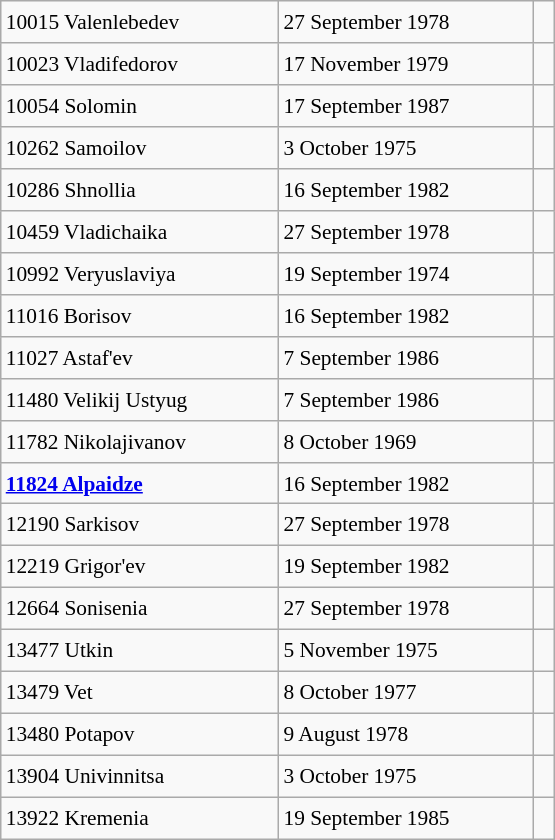<table class="wikitable" style="font-size: 89%; float: left; width: 26em; margin-right: 1em; height: 560px">
<tr>
<td>10015 Valenlebedev</td>
<td>27 September 1978</td>
<td></td>
</tr>
<tr>
<td>10023 Vladifedorov</td>
<td>17 November 1979</td>
<td></td>
</tr>
<tr>
<td>10054 Solomin</td>
<td>17 September 1987</td>
<td></td>
</tr>
<tr>
<td>10262 Samoilov</td>
<td>3 October 1975</td>
<td></td>
</tr>
<tr>
<td>10286 Shnollia</td>
<td>16 September 1982</td>
<td></td>
</tr>
<tr>
<td>10459 Vladichaika</td>
<td>27 September 1978</td>
<td></td>
</tr>
<tr>
<td>10992 Veryuslaviya</td>
<td>19 September 1974</td>
<td></td>
</tr>
<tr>
<td>11016 Borisov</td>
<td>16 September 1982</td>
<td></td>
</tr>
<tr>
<td>11027 Astaf'ev</td>
<td>7 September 1986</td>
<td></td>
</tr>
<tr>
<td>11480 Velikij Ustyug</td>
<td>7 September 1986</td>
<td></td>
</tr>
<tr>
<td>11782 Nikolajivanov</td>
<td>8 October 1969</td>
<td></td>
</tr>
<tr>
<td><strong><a href='#'>11824 Alpaidze</a></strong></td>
<td>16 September 1982</td>
<td></td>
</tr>
<tr>
<td>12190 Sarkisov</td>
<td>27 September 1978</td>
<td></td>
</tr>
<tr>
<td>12219 Grigor'ev</td>
<td>19 September 1982</td>
<td></td>
</tr>
<tr>
<td>12664 Sonisenia</td>
<td>27 September 1978</td>
<td></td>
</tr>
<tr>
<td>13477 Utkin</td>
<td>5 November 1975</td>
<td></td>
</tr>
<tr>
<td>13479 Vet</td>
<td>8 October 1977</td>
<td></td>
</tr>
<tr>
<td>13480 Potapov</td>
<td>9 August 1978</td>
<td> </td>
</tr>
<tr>
<td>13904 Univinnitsa</td>
<td>3 October 1975</td>
<td></td>
</tr>
<tr>
<td>13922 Kremenia</td>
<td>19 September 1985</td>
<td> </td>
</tr>
</table>
